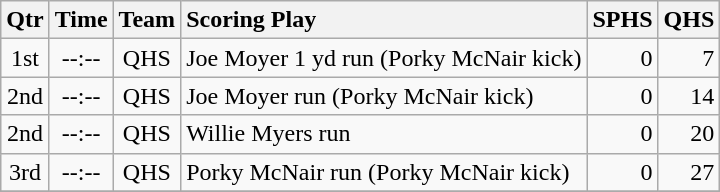<table class="wikitable">
<tr>
<th style="text-align: center;">Qtr</th>
<th style="text-align: center;">Time</th>
<th style="text-align: center;">Team</th>
<th style="text-align: left;">Scoring Play</th>
<th style="text-align: right;">SPHS</th>
<th style="text-align: right;">QHS</th>
</tr>
<tr>
<td style="text-align: center;">1st</td>
<td style="text-align: center;">--:--</td>
<td style="text-align: center;">QHS</td>
<td style="text-align: left;">Joe Moyer 1 yd run (Porky McNair kick)</td>
<td style="text-align: right;">0</td>
<td style="text-align: right;">7</td>
</tr>
<tr>
<td style="text-align: center;">2nd</td>
<td style="text-align: center;">--:--</td>
<td style="text-align: center;">QHS</td>
<td style="text-align: left;">Joe Moyer run (Porky McNair kick)</td>
<td style="text-align: right;">0</td>
<td style="text-align: right;">14</td>
</tr>
<tr>
<td style="text-align: center;">2nd</td>
<td style="text-align: center;">--:--</td>
<td style="text-align: center;">QHS</td>
<td style="text-align: left;">Willie Myers run</td>
<td style="text-align: right;">0</td>
<td style="text-align: right;">20</td>
</tr>
<tr>
<td style="text-align: center;">3rd</td>
<td style="text-align: center;">--:--</td>
<td style="text-align: center;">QHS</td>
<td style="text-align: left;">Porky McNair run (Porky McNair kick)</td>
<td style="text-align: right;">0</td>
<td style="text-align: right;">27</td>
</tr>
<tr>
</tr>
</table>
